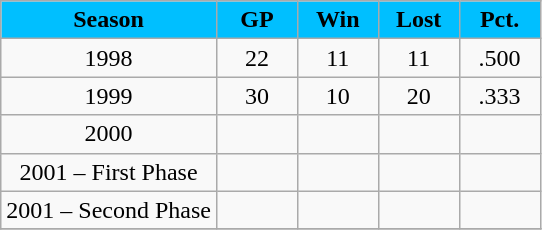<table class="wikitable" border="1">
<tr>
<th style="background:#00BFFF;" width="40%">Season</th>
<th style="background:#00BFFF;" width="15%">GP</th>
<th style="background:#00BFFF;" width="15%">Win</th>
<th style="background:#00BFFF;" width="15%">Lost</th>
<th style="background:#00BFFF;" width="15%">Pct.</th>
</tr>
<tr>
<td align=center>1998</td>
<td align=center>22</td>
<td align=center>11</td>
<td align=center>11</td>
<td align=center>.500</td>
</tr>
<tr>
<td align=center>1999</td>
<td align=center>30</td>
<td align=center>10</td>
<td align=center>20</td>
<td align=center>.333</td>
</tr>
<tr>
<td align=center>2000</td>
<td align=center></td>
<td align=center></td>
<td align=center></td>
<td align=center></td>
</tr>
<tr>
<td align=center>2001 – First Phase</td>
<td align=center></td>
<td align=center></td>
<td align=center></td>
<td align=center></td>
</tr>
<tr>
<td align=center>2001 – Second Phase</td>
<td align=center></td>
<td align=center></td>
<td align=center></td>
<td align=center></td>
</tr>
<tr>
</tr>
</table>
